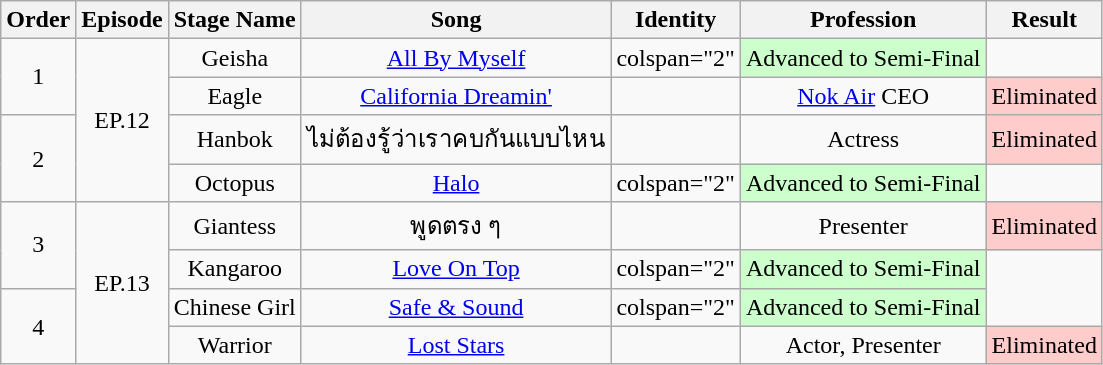<table class="wikitable">
<tr>
<th>Order</th>
<th>Episode</th>
<th>Stage Name</th>
<th>Song</th>
<th>Identity</th>
<th>Profession</th>
<th>Result</th>
</tr>
<tr>
<td rowspan="2" align="center">1</td>
<td rowspan="4" align="center">EP.12</td>
<td align="center">Geisha</td>
<td align="center"><a href='#'>All By Myself</a></td>
<td>colspan="2" </td>
<td align="center" style="background:#ccffcc">Advanced to Semi-Final</td>
</tr>
<tr>
<td align="center">Eagle</td>
<td align="center"><a href='#'>California Dreamin'</a></td>
<td align="center"></td>
<td align="center"><a href='#'>Nok Air</a> CEO</td>
<td align="center" style="background:#ffcccc">Eliminated</td>
</tr>
<tr>
<td rowspan="2" align="center">2</td>
<td align="center">Hanbok</td>
<td align="center">ไม่ต้องรู้ว่าเราคบกันแบบไหน</td>
<td align="center"></td>
<td align="center">Actress</td>
<td align="center" style="background:#ffcccc">Eliminated</td>
</tr>
<tr>
<td align="center">Octopus</td>
<td align="center"><a href='#'>Halo</a></td>
<td>colspan="2"  </td>
<td align="center" style="background:#ccffcc">Advanced to Semi-Final</td>
</tr>
<tr>
<td rowspan="2" align="center">3</td>
<td rowspan="4" align="center">EP.13</td>
<td align="center">Giantess</td>
<td align="center">พูดตรง ๆ</td>
<td align="center"></td>
<td align="center">Presenter</td>
<td align="center" style="background:#ffcccc">Eliminated</td>
</tr>
<tr>
<td align="center">Kangaroo</td>
<td align="center"><a href='#'>Love On Top</a></td>
<td>colspan="2"  </td>
<td align="center" style="background:#ccffcc">Advanced to Semi-Final</td>
</tr>
<tr>
<td rowspan="2" align="center">4</td>
<td align="center">Chinese Girl</td>
<td align="center"><a href='#'>Safe & Sound</a></td>
<td>colspan="2"  </td>
<td align="center" style="background:#ccffcc">Advanced to Semi-Final</td>
</tr>
<tr>
<td align="center">Warrior</td>
<td align="center"><a href='#'>Lost Stars</a></td>
<td align="center"></td>
<td align="center">Actor, Presenter</td>
<td align="center" style="background:#ffcccc">Eliminated</td>
</tr>
</table>
